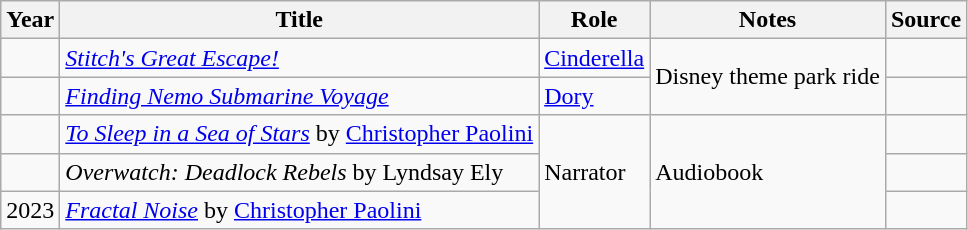<table class="wikitable sortable plainrowheaders">
<tr>
<th>Year </th>
<th>Title</th>
<th>Role </th>
<th class="unsortable">Notes </th>
<th class="unsortable">Source</th>
</tr>
<tr>
<td></td>
<td><em><a href='#'>Stitch's Great Escape!</a></em></td>
<td><a href='#'>Cinderella</a></td>
<td rowspan="2">Disney theme park ride</td>
<td></td>
</tr>
<tr>
<td></td>
<td><em><a href='#'>Finding Nemo Submarine Voyage</a></em></td>
<td><a href='#'>Dory</a></td>
<td></td>
</tr>
<tr>
<td></td>
<td><em><a href='#'>To Sleep in a Sea of Stars</a></em> by <a href='#'>Christopher Paolini</a></td>
<td rowspan="3">Narrator</td>
<td rowspan="3">Audiobook</td>
<td></td>
</tr>
<tr>
<td></td>
<td><em>Overwatch: Deadlock Rebels</em> by Lyndsay Ely</td>
<td></td>
</tr>
<tr>
<td>2023</td>
<td><em><a href='#'>Fractal Noise</a></em> by <a href='#'>Christopher Paolini</a></td>
<td></td>
</tr>
</table>
